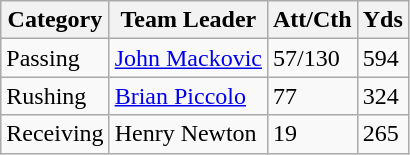<table class="wikitable">
<tr>
<th>Category</th>
<th>Team Leader</th>
<th>Att/Cth</th>
<th>Yds</th>
</tr>
<tr style="background: ##ddffdd;">
<td>Passing</td>
<td><a href='#'>John Mackovic</a></td>
<td>57/130</td>
<td>594</td>
</tr>
<tr style="background: ##ffdddd;">
<td>Rushing</td>
<td><a href='#'>Brian Piccolo</a></td>
<td>77</td>
<td>324</td>
</tr>
<tr style="background: ##ddffdd;">
<td>Receiving</td>
<td>Henry Newton</td>
<td>19</td>
<td>265</td>
</tr>
</table>
